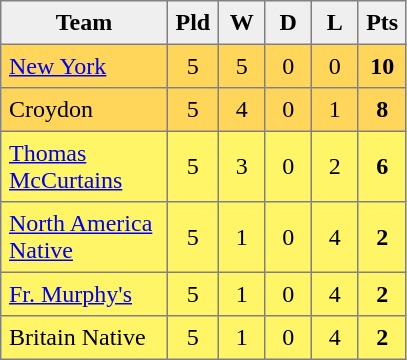<table style=border-collapse:collapse border=1 cellspacing=0 cellpadding=5>
<tr align=center bgcolor=#efefef>
<th width=100>Team</th>
<th width=20>Pld</th>
<th width=20>W</th>
<th width=20>D</th>
<th width=20>L</th>
<th width=20>Pts</th>
</tr>
<tr align=center style="background:#ffd659;">
<td style="text-align:left;"> <a href='#'>New York</a></td>
<td>5</td>
<td>5</td>
<td>0</td>
<td>0</td>
<td><strong>10</strong></td>
</tr>
<tr align=center style="background:#ffd659;">
<td style="text-align:left;">Croydon</td>
<td>5</td>
<td>4</td>
<td>0</td>
<td>1</td>
<td><strong>8</strong></td>
</tr>
<tr align=center style="background:#fff567;">
<td style="text-align:left;"> <a href='#'>Thomas McCurtains</a></td>
<td>5</td>
<td>3</td>
<td>0</td>
<td>2</td>
<td><strong>6</strong></td>
</tr>
<tr align=center style="background:#fff567;">
<td style="text-align:left;"><a href='#'>North America Native</a></td>
<td>5</td>
<td>1</td>
<td>0</td>
<td>4</td>
<td><strong>2</strong></td>
</tr>
<tr align=center style="background:#fff567;">
<td style="text-align:left;"><a href='#'>Fr. Murphy's</a></td>
<td>5</td>
<td>1</td>
<td>0</td>
<td>4</td>
<td><strong>2</strong></td>
</tr>
<tr align=center style="background:#fff567;">
<td style="text-align:left;">  Britain Native</td>
<td>5</td>
<td>1</td>
<td>0</td>
<td>4</td>
<td><strong>2</strong></td>
</tr>
</table>
